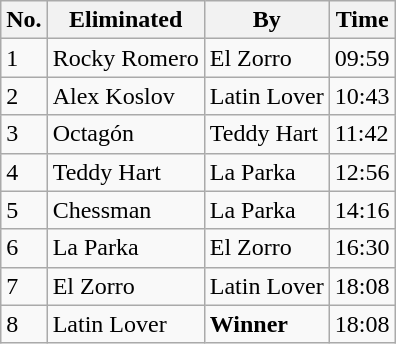<table class="wikitable">
<tr>
<th><strong>No.</strong></th>
<th><strong>Eliminated</strong></th>
<th><strong>By</strong></th>
<th><strong>Time</strong></th>
</tr>
<tr>
<td>1</td>
<td>Rocky Romero</td>
<td>El Zorro</td>
<td>09:59</td>
</tr>
<tr>
<td>2</td>
<td>Alex Koslov</td>
<td>Latin Lover</td>
<td>10:43</td>
</tr>
<tr>
<td>3</td>
<td>Octagón</td>
<td>Teddy Hart</td>
<td>11:42</td>
</tr>
<tr>
<td>4</td>
<td>Teddy Hart</td>
<td>La Parka</td>
<td>12:56</td>
</tr>
<tr>
<td>5</td>
<td>Chessman</td>
<td>La Parka</td>
<td>14:16</td>
</tr>
<tr>
<td>6</td>
<td>La Parka</td>
<td>El Zorro</td>
<td>16:30</td>
</tr>
<tr>
<td>7</td>
<td>El Zorro</td>
<td>Latin Lover</td>
<td>18:08</td>
</tr>
<tr>
<td>8</td>
<td>Latin Lover</td>
<td><strong>Winner</strong></td>
<td>18:08</td>
</tr>
</table>
